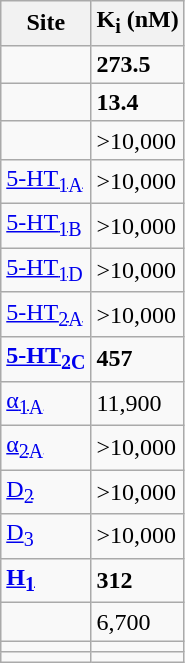<table class="wikitable floatright">
<tr>
<th>Site</th>
<th>K<sub>i</sub> (nM)</th>
</tr>
<tr>
<td><strong></strong></td>
<td><strong>273.5</strong></td>
</tr>
<tr>
<td><strong></strong></td>
<td><strong>13.4</strong></td>
</tr>
<tr>
<td></td>
<td>>10,000</td>
</tr>
<tr>
<td><a href='#'>5-HT<sub>1A</sub></a></td>
<td>>10,000</td>
</tr>
<tr>
<td><a href='#'>5-HT<sub>1B</sub></a></td>
<td>>10,000</td>
</tr>
<tr>
<td><a href='#'>5-HT<sub>1D</sub></a></td>
<td>>10,000</td>
</tr>
<tr>
<td><a href='#'>5-HT<sub>2A</sub></a></td>
<td>>10,000</td>
</tr>
<tr>
<td><strong><a href='#'>5-HT<sub>2C</sub></a></strong></td>
<td><strong>457</strong></td>
</tr>
<tr>
<td><a href='#'>α<sub>1A</sub></a></td>
<td>11,900</td>
</tr>
<tr>
<td><a href='#'>α<sub>2A</sub></a></td>
<td>>10,000</td>
</tr>
<tr>
<td><a href='#'>D<sub>2</sub></a></td>
<td>>10,000</td>
</tr>
<tr>
<td><a href='#'>D<sub>3</sub></a></td>
<td>>10,000</td>
</tr>
<tr>
<td><strong><a href='#'>H<sub>1</sub></a></strong></td>
<td><strong>312</strong></td>
</tr>
<tr>
<td></td>
<td>6,700</td>
</tr>
<tr>
<td></td>
<td></td>
</tr>
<tr>
<td></td>
<td></td>
</tr>
</table>
